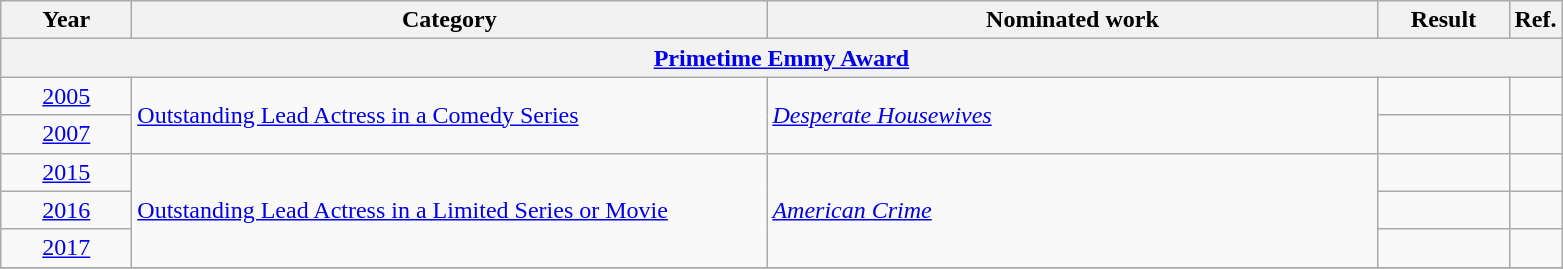<table class=wikitable>
<tr>
<th scope="col" style="width:5em;">Year</th>
<th scope="col" style="width:26em;">Category</th>
<th scope="col" style="width:25em;">Nominated work</th>
<th scope="col" style="width:5em;">Result</th>
<th>Ref.</th>
</tr>
<tr>
<th colspan=5><a href='#'>Primetime Emmy Award</a></th>
</tr>
<tr>
<td style="text-align:center;"><a href='#'>2005</a></td>
<td rowspan=2><a href='#'>Outstanding Lead Actress in a Comedy Series</a></td>
<td rowspan=2><em><a href='#'>Desperate Housewives</a></em></td>
<td></td>
<td></td>
</tr>
<tr>
<td style="text-align:center;"><a href='#'>2007</a></td>
<td></td>
<td></td>
</tr>
<tr>
<td style="text-align:center;"><a href='#'>2015</a></td>
<td rowspan=3><a href='#'>Outstanding Lead Actress in a Limited Series or Movie</a></td>
<td rowspan=3><em><a href='#'>American Crime</a></em></td>
<td></td>
<td></td>
</tr>
<tr>
<td style="text-align:center;"><a href='#'>2016</a></td>
<td></td>
<td></td>
</tr>
<tr>
<td style="text-align:center;"><a href='#'>2017</a></td>
<td></td>
<td></td>
</tr>
<tr>
</tr>
</table>
